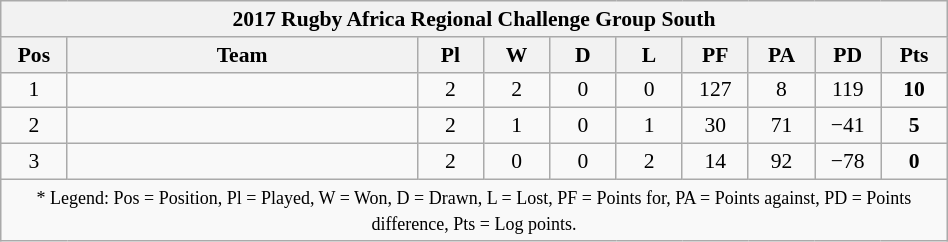<table class="wikitable" style="text-align:center; font-size:90%; width:50%;">
<tr>
<th colspan="100%" cellpadding="0" cellspacing="0"><strong>2017 Rugby Africa Regional Challenge Group South</strong></th>
</tr>
<tr>
<th style="width:7%;">Pos</th>
<th style="width:37%;">Team</th>
<th style="width:7%;">Pl</th>
<th style="width:7%;">W</th>
<th style="width:7%;">D</th>
<th style="width:7%;">L</th>
<th style="width:7%;">PF</th>
<th style="width:7%;">PA</th>
<th style="width:7%;">PD</th>
<th style="width:7%;">Pts<br></th>
</tr>
<tr>
<td>1</td>
<td align=left></td>
<td>2</td>
<td>2</td>
<td>0</td>
<td>0</td>
<td>127</td>
<td>8</td>
<td>119</td>
<td><strong>10</strong></td>
</tr>
<tr>
<td>2</td>
<td align=left></td>
<td>2</td>
<td>1</td>
<td>0</td>
<td>1</td>
<td>30</td>
<td>71</td>
<td>−41</td>
<td><strong>5</strong></td>
</tr>
<tr>
<td>3</td>
<td align=left></td>
<td>2</td>
<td>0</td>
<td>0</td>
<td>2</td>
<td>14</td>
<td>92</td>
<td>−78</td>
<td><strong>0</strong></td>
</tr>
<tr>
<td colspan="100%" style="border:0px"><small>* Legend: Pos = Position, Pl = Played, W = Won, D = Drawn, L = Lost, PF = Points for, PA = Points against, PD = Points difference, Pts = Log points.</small></td>
</tr>
</table>
